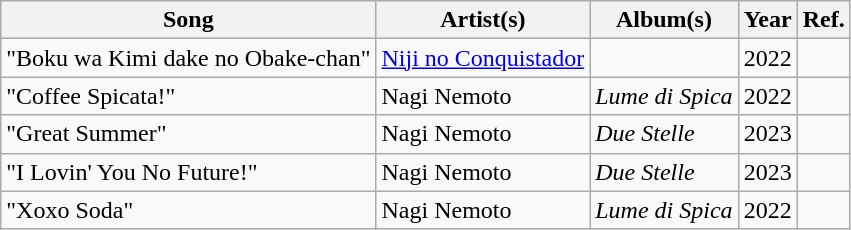<table class="wikitable sortable">
<tr>
<th>Song</th>
<th>Artist(s)</th>
<th>Album(s)</th>
<th>Year</th>
<th class="unsortable">Ref.</th>
</tr>
<tr>
<td>"Boku wa Kimi dake no Obake-chan"</td>
<td><a href='#'>Niji no Conquistador</a></td>
<td></td>
<td>2022</td>
<td></td>
</tr>
<tr>
<td>"Coffee Spicata!"</td>
<td>Nagi Nemoto</td>
<td><em>Lume di Spica</em></td>
<td>2022</td>
<td></td>
</tr>
<tr>
<td>"Great Summer"</td>
<td>Nagi Nemoto</td>
<td><em>Due Stelle</em></td>
<td>2023</td>
<td></td>
</tr>
<tr>
<td>"I Lovin' You No Future!"</td>
<td>Nagi Nemoto</td>
<td><em>Due Stelle</em></td>
<td>2023</td>
<td></td>
</tr>
<tr>
<td>"Xoxo Soda"</td>
<td>Nagi Nemoto</td>
<td><em>Lume di Spica</em></td>
<td>2022</td>
<td></td>
</tr>
</table>
